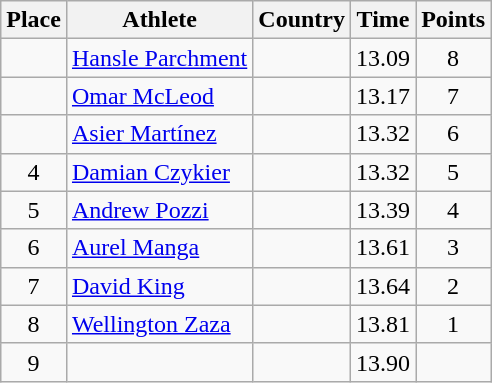<table class="wikitable">
<tr>
<th>Place</th>
<th>Athlete</th>
<th>Country</th>
<th>Time</th>
<th>Points</th>
</tr>
<tr>
<td align=center></td>
<td><a href='#'>Hansle Parchment</a></td>
<td></td>
<td>13.09</td>
<td align=center>8</td>
</tr>
<tr>
<td align=center></td>
<td><a href='#'>Omar McLeod</a></td>
<td></td>
<td>13.17</td>
<td align=center>7</td>
</tr>
<tr>
<td align=center></td>
<td><a href='#'>Asier Martínez</a></td>
<td></td>
<td>13.32</td>
<td align=center>6</td>
</tr>
<tr>
<td align=center>4</td>
<td><a href='#'>Damian Czykier</a></td>
<td></td>
<td>13.32</td>
<td align=center>5</td>
</tr>
<tr>
<td align=center>5</td>
<td><a href='#'>Andrew Pozzi</a></td>
<td></td>
<td>13.39</td>
<td align=center>4</td>
</tr>
<tr>
<td align=center>6</td>
<td><a href='#'>Aurel Manga</a></td>
<td></td>
<td>13.61</td>
<td align=center>3</td>
</tr>
<tr>
<td align=center>7</td>
<td><a href='#'>David King</a></td>
<td></td>
<td>13.64</td>
<td align=center>2</td>
</tr>
<tr>
<td align=center>8</td>
<td><a href='#'>Wellington Zaza</a></td>
<td></td>
<td>13.81</td>
<td align=center>1</td>
</tr>
<tr>
<td align=center>9</td>
<td></td>
<td></td>
<td>13.90</td>
<td align=center></td>
</tr>
</table>
